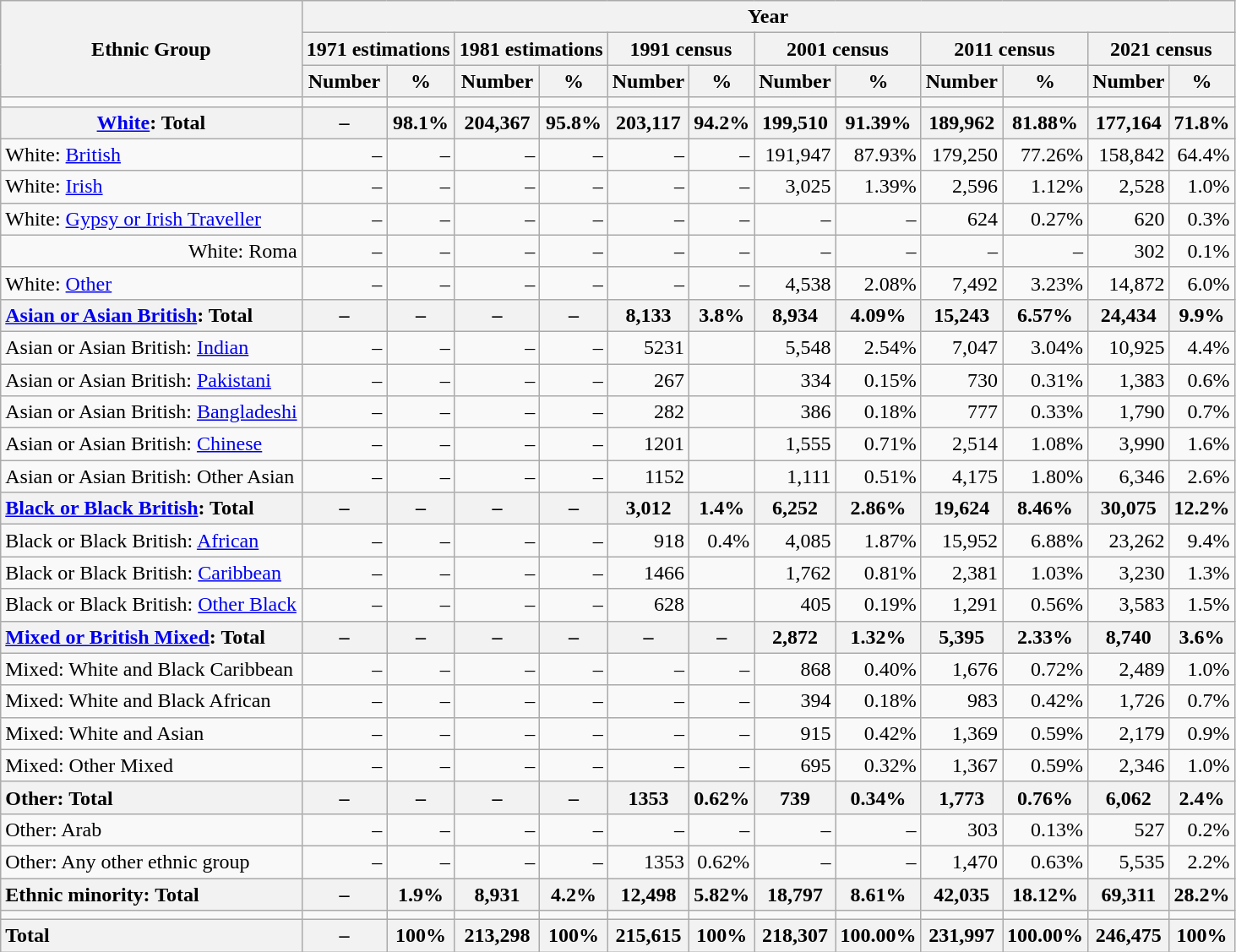<table class="wikitable sortable" style="text-align:right">
<tr>
<th rowspan="3">Ethnic Group</th>
<th colspan="12">Year</th>
</tr>
<tr>
<th colspan="2">1971 estimations</th>
<th colspan="2">1981 estimations</th>
<th colspan="2">1991 census</th>
<th colspan="2">2001 census</th>
<th colspan="2">2011 census</th>
<th colspan="2">2021 census</th>
</tr>
<tr>
<th>Number</th>
<th>%</th>
<th>Number</th>
<th>%</th>
<th>Number</th>
<th>%</th>
<th>Number</th>
<th>%</th>
<th>Number</th>
<th>%</th>
<th>Number</th>
<th>%</th>
</tr>
<tr>
<td></td>
<td></td>
<td></td>
<td></td>
<td></td>
<td></td>
<td></td>
<td></td>
<td></td>
<td></td>
<td></td>
<td></td>
<td></td>
</tr>
<tr>
<th><a href='#'>White</a>: Total</th>
<th>–</th>
<th>98.1%</th>
<th>204,367</th>
<th>95.8%</th>
<th>203,117</th>
<th>94.2%</th>
<th>199,510</th>
<th>91.39%</th>
<th>189,962</th>
<th>81.88%</th>
<th>177,164</th>
<th>71.8%</th>
</tr>
<tr>
<td style="text-align:left">White: <a href='#'>British</a></td>
<td>–</td>
<td>–</td>
<td>–</td>
<td>–</td>
<td>–</td>
<td>–</td>
<td>191,947</td>
<td>87.93%</td>
<td>179,250</td>
<td>77.26%</td>
<td>158,842</td>
<td>64.4%</td>
</tr>
<tr>
<td style="text-align:left">White: <a href='#'>Irish</a></td>
<td>–</td>
<td>–</td>
<td>–</td>
<td>–</td>
<td>–</td>
<td>–</td>
<td>3,025</td>
<td>1.39%</td>
<td>2,596</td>
<td>1.12%</td>
<td>2,528</td>
<td>1.0%</td>
</tr>
<tr>
<td style="text-align:left">White: <a href='#'>Gypsy or Irish Traveller</a></td>
<td>–</td>
<td>–</td>
<td>–</td>
<td>–</td>
<td>–</td>
<td>–</td>
<td>–</td>
<td>–</td>
<td>624</td>
<td>0.27%</td>
<td>620</td>
<td>0.3%</td>
</tr>
<tr>
<td>White: Roma</td>
<td>–</td>
<td>–</td>
<td>–</td>
<td>–</td>
<td>–</td>
<td>–</td>
<td>–</td>
<td>–</td>
<td>–</td>
<td>–</td>
<td>302</td>
<td>0.1%</td>
</tr>
<tr>
<td style="text-align:left">White: <a href='#'>Other</a></td>
<td>–</td>
<td>–</td>
<td>–</td>
<td>–</td>
<td>–</td>
<td>–</td>
<td>4,538</td>
<td>2.08%</td>
<td>7,492</td>
<td>3.23%</td>
<td>14,872</td>
<td>6.0%</td>
</tr>
<tr>
<th style="text-align:left"><a href='#'>Asian or Asian British</a>: Total</th>
<th>–</th>
<th>–</th>
<th>–</th>
<th>–</th>
<th>8,133</th>
<th>3.8%</th>
<th>8,934</th>
<th>4.09%</th>
<th>15,243</th>
<th>6.57%</th>
<th>24,434</th>
<th>9.9%</th>
</tr>
<tr>
<td style="text-align:left">Asian or Asian British: <a href='#'>Indian</a></td>
<td>–</td>
<td>–</td>
<td>–</td>
<td>–</td>
<td>5231</td>
<td></td>
<td>5,548</td>
<td>2.54%</td>
<td>7,047</td>
<td>3.04%</td>
<td>10,925</td>
<td>4.4%</td>
</tr>
<tr>
<td style="text-align:left">Asian or Asian British: <a href='#'>Pakistani</a></td>
<td>–</td>
<td>–</td>
<td>–</td>
<td>–</td>
<td>267</td>
<td></td>
<td>334</td>
<td>0.15%</td>
<td>730</td>
<td>0.31%</td>
<td>1,383</td>
<td>0.6%</td>
</tr>
<tr>
<td style="text-align:left">Asian or Asian British: <a href='#'>Bangladeshi</a></td>
<td>–</td>
<td>–</td>
<td>–</td>
<td>–</td>
<td>282</td>
<td></td>
<td>386</td>
<td>0.18%</td>
<td>777</td>
<td>0.33%</td>
<td>1,790</td>
<td>0.7%</td>
</tr>
<tr>
<td style="text-align:left">Asian or Asian British: <a href='#'>Chinese</a></td>
<td>–</td>
<td>–</td>
<td>–</td>
<td>–</td>
<td>1201</td>
<td></td>
<td>1,555</td>
<td>0.71%</td>
<td>2,514</td>
<td>1.08%</td>
<td>3,990</td>
<td>1.6%</td>
</tr>
<tr>
<td style="text-align:left">Asian or Asian British: Other Asian</td>
<td>–</td>
<td>–</td>
<td>–</td>
<td>–</td>
<td>1152</td>
<td></td>
<td>1,111</td>
<td>0.51%</td>
<td>4,175</td>
<td>1.80%</td>
<td>6,346</td>
<td>2.6%</td>
</tr>
<tr>
<th style="text-align:left"><a href='#'>Black or Black British</a>: Total</th>
<th>–</th>
<th>–</th>
<th>–</th>
<th>–</th>
<th>3,012</th>
<th>1.4%</th>
<th>6,252</th>
<th>2.86%</th>
<th>19,624</th>
<th>8.46%</th>
<th>30,075</th>
<th>12.2%</th>
</tr>
<tr>
<td style="text-align:left">Black or Black British: <a href='#'>African</a></td>
<td>–</td>
<td>–</td>
<td>–</td>
<td>–</td>
<td>918</td>
<td>0.4%</td>
<td>4,085</td>
<td>1.87%</td>
<td>15,952</td>
<td>6.88%</td>
<td>23,262</td>
<td>9.4%</td>
</tr>
<tr>
<td style="text-align:left">Black or Black British: <a href='#'>Caribbean</a></td>
<td>–</td>
<td>–</td>
<td>–</td>
<td>–</td>
<td>1466</td>
<td></td>
<td>1,762</td>
<td>0.81%</td>
<td>2,381</td>
<td>1.03%</td>
<td>3,230</td>
<td>1.3%</td>
</tr>
<tr>
<td style="text-align:left">Black or Black British: <a href='#'>Other Black</a></td>
<td>–</td>
<td>–</td>
<td>–</td>
<td>–</td>
<td>628</td>
<td></td>
<td>405</td>
<td>0.19%</td>
<td>1,291</td>
<td>0.56%</td>
<td>3,583</td>
<td>1.5%</td>
</tr>
<tr>
<th style="text-align:left"><a href='#'>Mixed or British Mixed</a>: Total</th>
<th>–</th>
<th>–</th>
<th>–</th>
<th>–</th>
<th>–</th>
<th>–</th>
<th>2,872</th>
<th>1.32%</th>
<th>5,395</th>
<th>2.33%</th>
<th>8,740</th>
<th>3.6%</th>
</tr>
<tr>
<td style="text-align:left">Mixed: White and Black Caribbean</td>
<td>–</td>
<td>–</td>
<td>–</td>
<td>–</td>
<td>–</td>
<td>–</td>
<td>868</td>
<td>0.40%</td>
<td>1,676</td>
<td>0.72%</td>
<td>2,489</td>
<td>1.0%</td>
</tr>
<tr>
<td style="text-align:left">Mixed: White and Black African</td>
<td>–</td>
<td>–</td>
<td>–</td>
<td>–</td>
<td>–</td>
<td>–</td>
<td>394</td>
<td>0.18%</td>
<td>983</td>
<td>0.42%</td>
<td>1,726</td>
<td>0.7%</td>
</tr>
<tr>
<td style="text-align:left">Mixed: White and Asian</td>
<td>–</td>
<td>–</td>
<td>–</td>
<td>–</td>
<td>–</td>
<td>–</td>
<td>915</td>
<td>0.42%</td>
<td>1,369</td>
<td>0.59%</td>
<td>2,179</td>
<td>0.9%</td>
</tr>
<tr>
<td style="text-align:left">Mixed: Other Mixed</td>
<td>–</td>
<td>–</td>
<td>–</td>
<td>–</td>
<td>–</td>
<td>–</td>
<td>695</td>
<td>0.32%</td>
<td>1,367</td>
<td>0.59%</td>
<td>2,346</td>
<td>1.0%</td>
</tr>
<tr>
<th style="text-align:left">Other: Total</th>
<th>–</th>
<th>–</th>
<th>–</th>
<th>–</th>
<th>1353</th>
<th>0.62%</th>
<th>739</th>
<th>0.34%</th>
<th>1,773</th>
<th>0.76%</th>
<th>6,062</th>
<th>2.4%</th>
</tr>
<tr>
<td style="text-align:left">Other: Arab</td>
<td>–</td>
<td>–</td>
<td>–</td>
<td>–</td>
<td>–</td>
<td>–</td>
<td>–</td>
<td>–</td>
<td>303</td>
<td>0.13%</td>
<td>527</td>
<td>0.2%</td>
</tr>
<tr>
<td style="text-align:left">Other: Any other ethnic group</td>
<td>–</td>
<td>–</td>
<td>–</td>
<td>–</td>
<td>1353</td>
<td>0.62%</td>
<td>–</td>
<td>–</td>
<td>1,470</td>
<td>0.63%</td>
<td>5,535</td>
<td>2.2%</td>
</tr>
<tr>
<th style="text-align:left">Ethnic minority: Total</th>
<th>–</th>
<th>1.9%</th>
<th>8,931</th>
<th>4.2%</th>
<th>12,498</th>
<th>5.82%</th>
<th>18,797</th>
<th>8.61%</th>
<th>42,035</th>
<th>18.12%</th>
<th>69,311</th>
<th>28.2%</th>
</tr>
<tr>
<td></td>
<td></td>
<td></td>
<td></td>
<td></td>
<td></td>
<td></td>
<td></td>
<td></td>
<td></td>
<td></td>
<td></td>
<td></td>
</tr>
<tr>
<th style="text-align:left">Total</th>
<th>–</th>
<th>100%</th>
<th>213,298</th>
<th>100%</th>
<th>215,615</th>
<th>100%</th>
<th>218,307</th>
<th>100.00%</th>
<th>231,997</th>
<th>100.00%</th>
<th>246,475</th>
<th>100%</th>
</tr>
</table>
